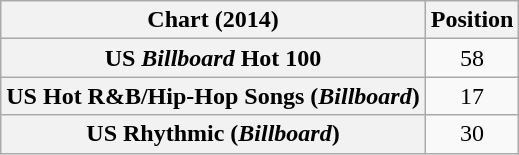<table class="wikitable sortable plainrowheaders" style="text-align:center">
<tr>
<th scope="col">Chart (2014)</th>
<th scope="col">Position</th>
</tr>
<tr>
<th scope="row">US <em>Billboard</em> Hot 100</th>
<td>58</td>
</tr>
<tr>
<th scope="row">US Hot R&B/Hip-Hop Songs (<em>Billboard</em>)</th>
<td>17</td>
</tr>
<tr>
<th scope="row">US Rhythmic (<em>Billboard</em>)</th>
<td>30</td>
</tr>
</table>
